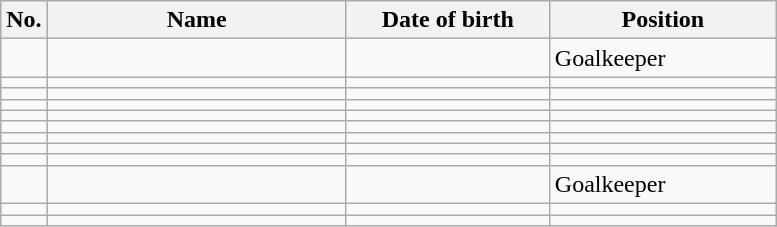<table class="wikitable sortable" style=font-size:100%; text-align:center;>
<tr>
<th>No.</th>
<th style=width:12em>Name</th>
<th style=width:8em>Date of birth</th>
<th style=width:9em>Position</th>
</tr>
<tr>
<td></td>
<td align=left> </td>
<td align=right></td>
<td>Goalkeeper</td>
</tr>
<tr>
<td></td>
<td align=left> </td>
<td align=right></td>
<td></td>
</tr>
<tr>
<td></td>
<td align=left> </td>
<td align=right></td>
<td></td>
</tr>
<tr>
<td></td>
<td align=left> </td>
<td align=right></td>
<td></td>
</tr>
<tr>
<td></td>
<td align=left> </td>
<td align=right></td>
<td></td>
</tr>
<tr>
<td></td>
<td align=left> </td>
<td align=right></td>
<td></td>
</tr>
<tr>
<td></td>
<td align=left> </td>
<td align=right></td>
<td></td>
</tr>
<tr>
<td></td>
<td align=left> </td>
<td align=right></td>
<td></td>
</tr>
<tr>
<td></td>
<td align=left> </td>
<td align=right></td>
<td></td>
</tr>
<tr>
<td></td>
<td align=left> </td>
<td align=right></td>
<td>Goalkeeper</td>
</tr>
<tr>
<td></td>
<td align=left> </td>
<td align=right></td>
<td></td>
</tr>
<tr>
<td></td>
<td align=left> </td>
<td align=right></td>
<td></td>
</tr>
</table>
